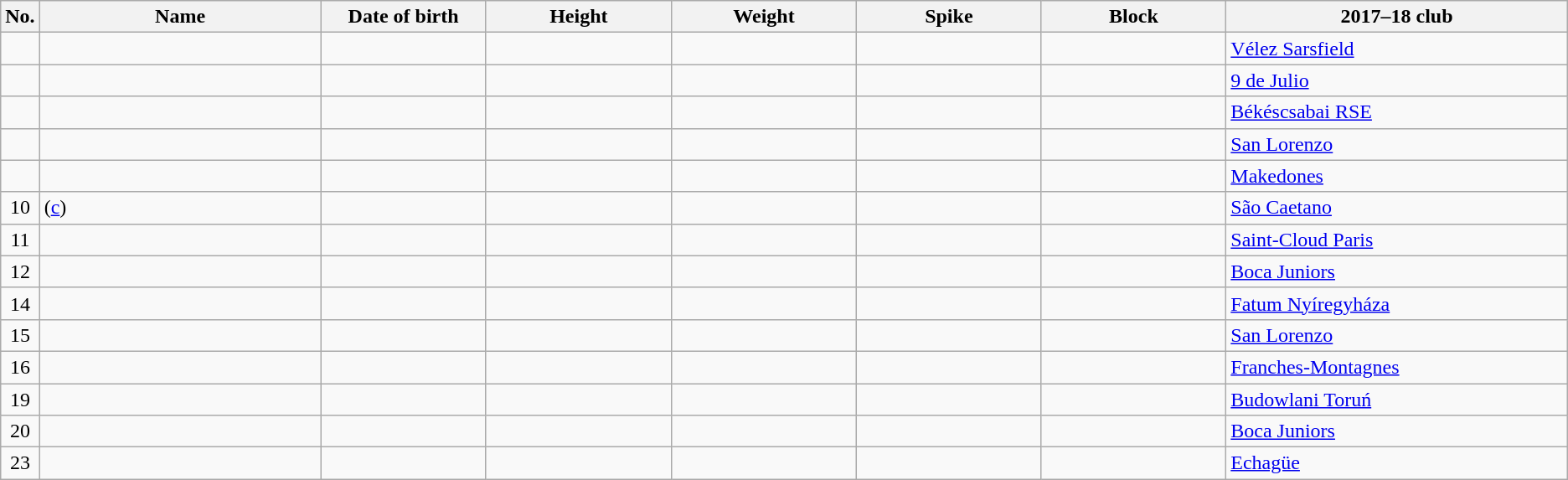<table class="wikitable sortable" style="font-size:100%; text-align:center;">
<tr>
<th>No.</th>
<th style="width:14em">Name</th>
<th style="width:8em">Date of birth</th>
<th style="width:9em">Height</th>
<th style="width:9em">Weight</th>
<th style="width:9em">Spike</th>
<th style="width:9em">Block</th>
<th style="width:17em">2017–18 club</th>
</tr>
<tr>
<td></td>
<td align=left></td>
<td align=right></td>
<td></td>
<td></td>
<td></td>
<td></td>
<td align=left> <a href='#'>Vélez Sarsfield</a></td>
</tr>
<tr>
<td></td>
<td align=left></td>
<td align=right></td>
<td></td>
<td></td>
<td></td>
<td></td>
<td align=left> <a href='#'>9 de Julio</a></td>
</tr>
<tr>
<td></td>
<td align=left></td>
<td align=right></td>
<td></td>
<td></td>
<td></td>
<td></td>
<td align=left> <a href='#'>Békéscsabai RSE</a></td>
</tr>
<tr>
<td></td>
<td align=left></td>
<td align=right></td>
<td></td>
<td></td>
<td></td>
<td></td>
<td align=left> <a href='#'>San Lorenzo</a></td>
</tr>
<tr>
<td></td>
<td align=left></td>
<td align=right></td>
<td></td>
<td></td>
<td></td>
<td></td>
<td align=left> <a href='#'>Makedones</a></td>
</tr>
<tr>
<td>10</td>
<td align=left> (<a href='#'>c</a>)</td>
<td align=right></td>
<td></td>
<td></td>
<td></td>
<td></td>
<td align=left> <a href='#'>São Caetano</a></td>
</tr>
<tr>
<td>11</td>
<td align=left></td>
<td align=right></td>
<td></td>
<td></td>
<td></td>
<td></td>
<td align=left> <a href='#'>Saint-Cloud Paris</a></td>
</tr>
<tr>
<td>12</td>
<td align=left></td>
<td align=right></td>
<td></td>
<td></td>
<td></td>
<td></td>
<td align=left> <a href='#'>Boca Juniors</a></td>
</tr>
<tr>
<td>14</td>
<td align=left></td>
<td align=right></td>
<td></td>
<td></td>
<td></td>
<td></td>
<td align=left> <a href='#'>Fatum Nyíregyháza</a></td>
</tr>
<tr>
<td>15</td>
<td align=left></td>
<td align=right></td>
<td></td>
<td></td>
<td></td>
<td></td>
<td align=left> <a href='#'>San Lorenzo</a></td>
</tr>
<tr>
<td>16</td>
<td align=left></td>
<td align=right></td>
<td></td>
<td></td>
<td></td>
<td></td>
<td align=left> <a href='#'>Franches-Montagnes</a></td>
</tr>
<tr>
<td>19</td>
<td align=left></td>
<td align=right></td>
<td></td>
<td></td>
<td></td>
<td></td>
<td align=left> <a href='#'>Budowlani Toruń</a></td>
</tr>
<tr>
<td>20</td>
<td align=left></td>
<td align=right></td>
<td></td>
<td></td>
<td></td>
<td></td>
<td align=left> <a href='#'>Boca Juniors</a></td>
</tr>
<tr>
<td>23</td>
<td align=left></td>
<td align=right></td>
<td></td>
<td></td>
<td></td>
<td></td>
<td align=left> <a href='#'>Echagüe</a></td>
</tr>
</table>
